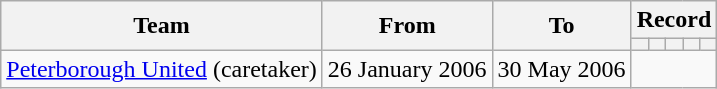<table class=wikitable style="text-align: center">
<tr>
<th rowspan=2>Team</th>
<th rowspan=2>From</th>
<th rowspan=2>To</th>
<th colspan=5>Record</th>
</tr>
<tr>
<th></th>
<th></th>
<th></th>
<th></th>
<th></th>
</tr>
<tr>
<td align=left><a href='#'>Peterborough United</a> (caretaker)</td>
<td align=left>26 January 2006</td>
<td align=left>30 May 2006<br></td>
</tr>
</table>
